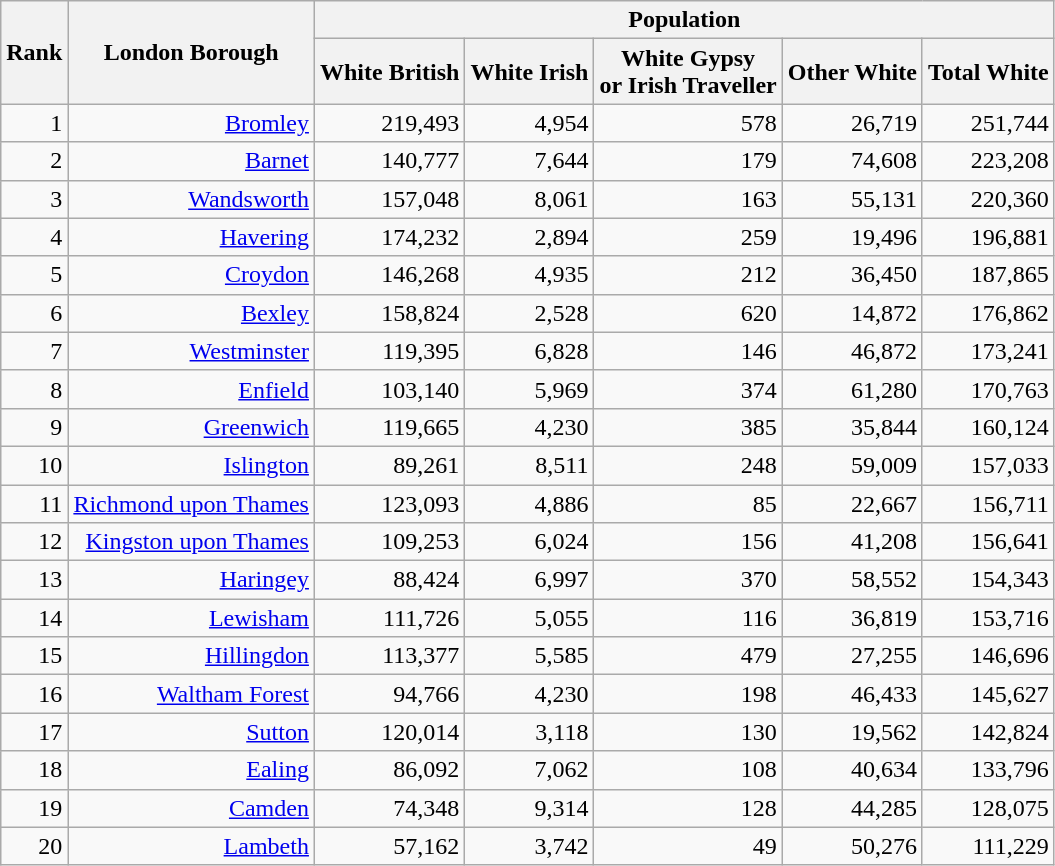<table class="wikitable sortable col2left" style="text-align:right;">
<tr>
<th rowspan=2>Rank</th>
<th rowspan=2>London Borough</th>
<th colspan=5>Population</th>
</tr>
<tr>
<th>White British</th>
<th>White Irish</th>
<th>White Gypsy<br>or Irish Traveller</th>
<th>Other White</th>
<th>Total White</th>
</tr>
<tr>
<td>1</td>
<td><a href='#'>Bromley</a></td>
<td>219,493</td>
<td>4,954</td>
<td>578</td>
<td>26,719</td>
<td>251,744</td>
</tr>
<tr>
<td>2</td>
<td><a href='#'>Barnet</a></td>
<td>140,777</td>
<td>7,644</td>
<td>179</td>
<td>74,608</td>
<td>223,208</td>
</tr>
<tr>
<td>3</td>
<td><a href='#'>Wandsworth</a></td>
<td>157,048</td>
<td>8,061</td>
<td>163</td>
<td>55,131</td>
<td>220,360</td>
</tr>
<tr>
<td>4</td>
<td><a href='#'>Havering</a></td>
<td>174,232</td>
<td>2,894</td>
<td>259</td>
<td>19,496</td>
<td>196,881</td>
</tr>
<tr>
<td>5</td>
<td><a href='#'>Croydon</a></td>
<td>146,268</td>
<td>4,935</td>
<td>212</td>
<td>36,450</td>
<td>187,865</td>
</tr>
<tr>
<td>6</td>
<td><a href='#'>Bexley</a></td>
<td>158,824</td>
<td>2,528</td>
<td>620</td>
<td>14,872</td>
<td>176,862</td>
</tr>
<tr>
<td>7</td>
<td><a href='#'>Westminster</a></td>
<td>119,395</td>
<td>6,828</td>
<td>146</td>
<td>46,872</td>
<td>173,241</td>
</tr>
<tr>
<td>8</td>
<td><a href='#'>Enfield</a></td>
<td>103,140</td>
<td>5,969</td>
<td>374</td>
<td>61,280</td>
<td>170,763</td>
</tr>
<tr>
<td>9</td>
<td><a href='#'>Greenwich</a></td>
<td>119,665</td>
<td>4,230</td>
<td>385</td>
<td>35,844</td>
<td>160,124</td>
</tr>
<tr>
<td>10</td>
<td><a href='#'>Islington</a></td>
<td>89,261</td>
<td>8,511</td>
<td>248</td>
<td>59,009</td>
<td>157,033</td>
</tr>
<tr>
<td>11</td>
<td><a href='#'>Richmond upon Thames</a></td>
<td>123,093</td>
<td>4,886</td>
<td>85</td>
<td>22,667</td>
<td>156,711</td>
</tr>
<tr>
<td>12</td>
<td><a href='#'>Kingston upon Thames</a></td>
<td>109,253</td>
<td>6,024</td>
<td>156</td>
<td>41,208</td>
<td>156,641</td>
</tr>
<tr>
<td>13</td>
<td><a href='#'>Haringey</a></td>
<td>88,424</td>
<td>6,997</td>
<td>370</td>
<td>58,552</td>
<td>154,343</td>
</tr>
<tr>
<td>14</td>
<td><a href='#'>Lewisham</a></td>
<td>111,726</td>
<td>5,055</td>
<td>116</td>
<td>36,819</td>
<td>153,716</td>
</tr>
<tr>
<td>15</td>
<td><a href='#'>Hillingdon</a></td>
<td>113,377</td>
<td>5,585</td>
<td>479</td>
<td>27,255</td>
<td>146,696</td>
</tr>
<tr>
<td>16</td>
<td><a href='#'>Waltham Forest</a></td>
<td>94,766</td>
<td>4,230</td>
<td>198</td>
<td>46,433</td>
<td>145,627</td>
</tr>
<tr>
<td>17</td>
<td><a href='#'>Sutton</a></td>
<td>120,014</td>
<td>3,118</td>
<td>130</td>
<td>19,562</td>
<td>142,824</td>
</tr>
<tr>
<td>18</td>
<td><a href='#'>Ealing</a></td>
<td>86,092</td>
<td>7,062</td>
<td>108</td>
<td>40,634</td>
<td>133,796</td>
</tr>
<tr>
<td>19</td>
<td><a href='#'>Camden</a></td>
<td>74,348</td>
<td>9,314</td>
<td>128</td>
<td>44,285</td>
<td>128,075</td>
</tr>
<tr>
<td>20</td>
<td><a href='#'>Lambeth</a></td>
<td>57,162</td>
<td>3,742</td>
<td>49</td>
<td>50,276</td>
<td>111,229</td>
</tr>
</table>
